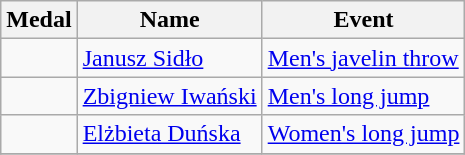<table class="wikitable sortable" style="font-size:100%">
<tr>
<th>Medal</th>
<th>Name</th>
<th>Event</th>
</tr>
<tr>
<td></td>
<td><a href='#'>Janusz Sidło</a></td>
<td><a href='#'>Men's javelin throw</a></td>
</tr>
<tr>
<td></td>
<td><a href='#'>Zbigniew Iwański</a></td>
<td><a href='#'>Men's long jump</a></td>
</tr>
<tr>
<td></td>
<td><a href='#'>Elżbieta Duńska</a></td>
<td><a href='#'>Women's long jump</a></td>
</tr>
<tr>
</tr>
</table>
